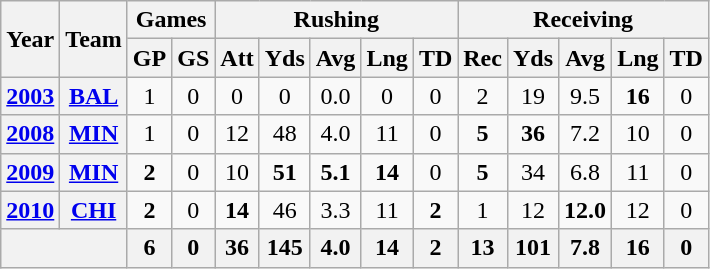<table class="wikitable" style="text-align:center;">
<tr>
<th rowspan="2">Year</th>
<th rowspan="2">Team</th>
<th colspan="2">Games</th>
<th colspan="5">Rushing</th>
<th colspan="5">Receiving</th>
</tr>
<tr>
<th>GP</th>
<th>GS</th>
<th>Att</th>
<th>Yds</th>
<th>Avg</th>
<th>Lng</th>
<th>TD</th>
<th>Rec</th>
<th>Yds</th>
<th>Avg</th>
<th>Lng</th>
<th>TD</th>
</tr>
<tr>
<th><a href='#'>2003</a></th>
<th><a href='#'>BAL</a></th>
<td>1</td>
<td>0</td>
<td>0</td>
<td>0</td>
<td>0.0</td>
<td>0</td>
<td>0</td>
<td>2</td>
<td>19</td>
<td>9.5</td>
<td><strong>16</strong></td>
<td>0</td>
</tr>
<tr>
<th><a href='#'>2008</a></th>
<th><a href='#'>MIN</a></th>
<td>1</td>
<td>0</td>
<td>12</td>
<td>48</td>
<td>4.0</td>
<td>11</td>
<td>0</td>
<td><strong>5</strong></td>
<td><strong>36</strong></td>
<td>7.2</td>
<td>10</td>
<td>0</td>
</tr>
<tr>
<th><a href='#'>2009</a></th>
<th><a href='#'>MIN</a></th>
<td><strong>2</strong></td>
<td>0</td>
<td>10</td>
<td><strong>51</strong></td>
<td><strong>5.1</strong></td>
<td><strong>14</strong></td>
<td>0</td>
<td><strong>5</strong></td>
<td>34</td>
<td>6.8</td>
<td>11</td>
<td>0</td>
</tr>
<tr>
<th><a href='#'>2010</a></th>
<th><a href='#'>CHI</a></th>
<td><strong>2</strong></td>
<td>0</td>
<td><strong>14</strong></td>
<td>46</td>
<td>3.3</td>
<td>11</td>
<td><strong>2</strong></td>
<td>1</td>
<td>12</td>
<td><strong>12.0</strong></td>
<td>12</td>
<td>0</td>
</tr>
<tr>
<th colspan="2"></th>
<th>6</th>
<th>0</th>
<th>36</th>
<th>145</th>
<th>4.0</th>
<th>14</th>
<th>2</th>
<th>13</th>
<th>101</th>
<th>7.8</th>
<th>16</th>
<th>0</th>
</tr>
</table>
